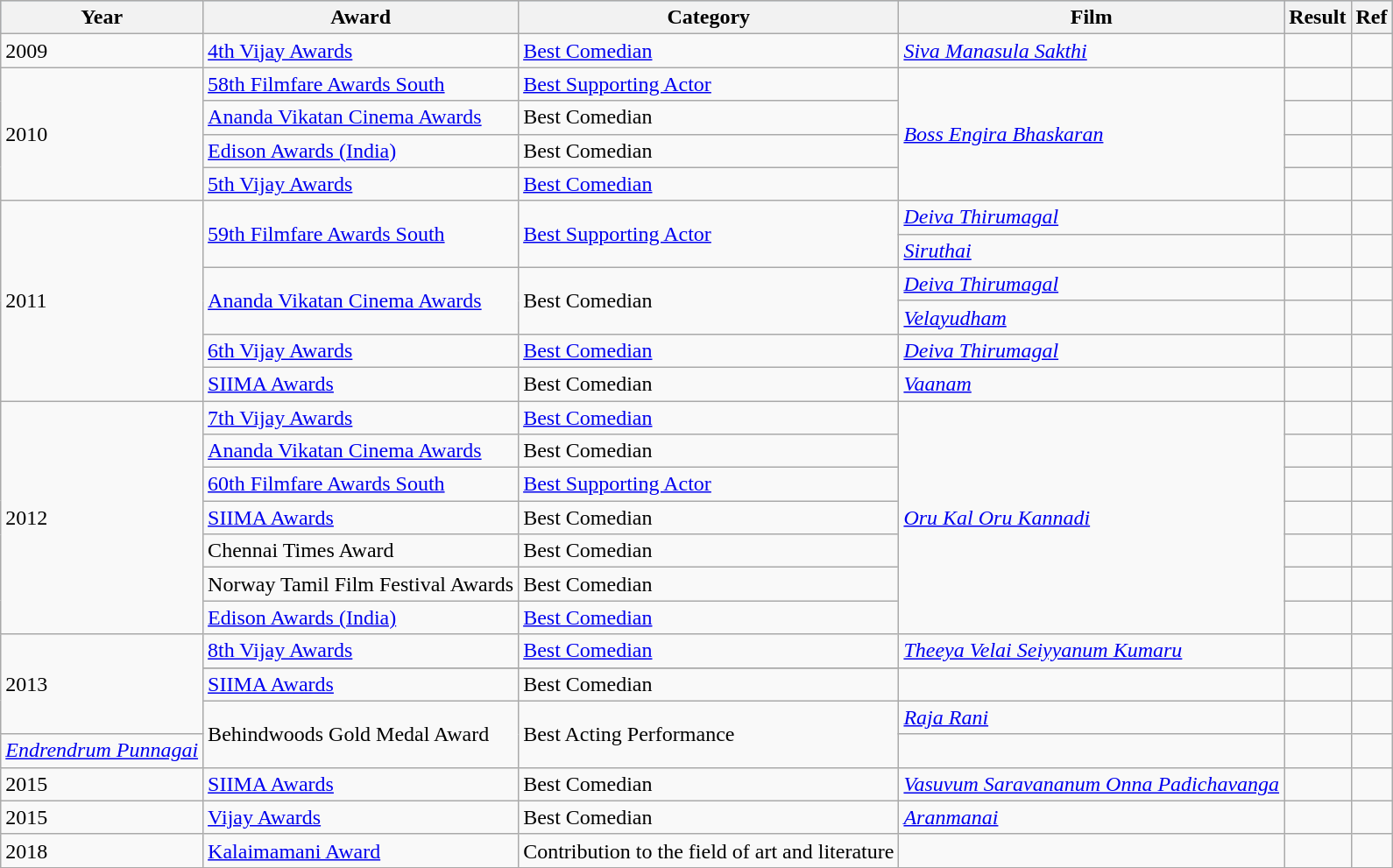<table class="wikitable">
<tr style="background:#B0C4DE;">
<th scope="col">Year</th>
<th scope="col">Award</th>
<th scope="col">Category</th>
<th scope="col">Film</th>
<th scope="col">Result</th>
<th scope="col">Ref</th>
</tr>
<tr>
<td>2009</td>
<td><a href='#'>4th Vijay Awards</a></td>
<td><a href='#'>Best Comedian</a></td>
<td><em><a href='#'>Siva Manasula Sakthi</a></em></td>
<td></td>
<td></td>
</tr>
<tr>
<td rowspan="4">2010</td>
<td><a href='#'>58th Filmfare Awards South</a></td>
<td><a href='#'>Best Supporting Actor</a></td>
<td rowspan="4"><em><a href='#'>Boss Engira Bhaskaran</a></em></td>
<td></td>
<td></td>
</tr>
<tr>
<td><a href='#'>Ananda Vikatan Cinema Awards</a></td>
<td>Best Comedian</td>
<td></td>
<td></td>
</tr>
<tr>
<td><a href='#'>Edison Awards (India)</a></td>
<td>Best Comedian</td>
<td></td>
<td></td>
</tr>
<tr>
<td><a href='#'>5th Vijay Awards</a></td>
<td><a href='#'>Best Comedian</a></td>
<td></td>
<td></td>
</tr>
<tr>
<td rowspan="6">2011</td>
<td rowspan="2"><a href='#'>59th Filmfare Awards South</a></td>
<td rowspan="2"><a href='#'>Best Supporting Actor</a></td>
<td><em><a href='#'>Deiva Thirumagal</a></em></td>
<td></td>
<td></td>
</tr>
<tr>
<td><em><a href='#'>Siruthai</a></em></td>
<td></td>
<td></td>
</tr>
<tr>
<td rowspan="2"><a href='#'>Ananda Vikatan Cinema Awards</a></td>
<td rowspan="2">Best Comedian</td>
<td><em><a href='#'>Deiva Thirumagal</a></em></td>
<td></td>
<td></td>
</tr>
<tr>
<td><em><a href='#'>Velayudham</a></em></td>
<td></td>
<td></td>
</tr>
<tr>
<td><a href='#'>6th Vijay Awards</a></td>
<td><a href='#'>Best Comedian</a></td>
<td><em><a href='#'>Deiva Thirumagal</a></em></td>
<td></td>
<td></td>
</tr>
<tr>
<td><a href='#'>SIIMA Awards</a></td>
<td>Best Comedian</td>
<td><em><a href='#'>Vaanam</a></em></td>
<td></td>
<td></td>
</tr>
<tr>
<td rowspan="7">2012</td>
<td><a href='#'>7th Vijay Awards</a></td>
<td><a href='#'>Best Comedian</a></td>
<td rowspan="7"><em><a href='#'>Oru Kal Oru Kannadi</a></em></td>
<td></td>
<td></td>
</tr>
<tr>
<td><a href='#'>Ananda Vikatan Cinema Awards</a></td>
<td>Best Comedian</td>
<td></td>
<td></td>
</tr>
<tr>
<td><a href='#'>60th Filmfare Awards South</a></td>
<td><a href='#'>Best Supporting Actor</a></td>
<td></td>
<td></td>
</tr>
<tr>
<td><a href='#'>SIIMA Awards</a></td>
<td>Best Comedian</td>
<td></td>
<td></td>
</tr>
<tr>
<td>Chennai Times Award</td>
<td>Best Comedian</td>
<td></td>
<td></td>
</tr>
<tr>
<td>Norway Tamil Film Festival Awards</td>
<td>Best Comedian</td>
<td></td>
<td></td>
</tr>
<tr>
<td><a href='#'>Edison Awards (India)</a></td>
<td><a href='#'>Best Comedian</a></td>
<td></td>
<td></td>
</tr>
<tr>
<td rowspan="4">2013</td>
<td><a href='#'>8th Vijay Awards</a></td>
<td><a href='#'>Best Comedian</a></td>
<td rowspan="2"><em><a href='#'>Theeya Velai Seiyyanum Kumaru</a></em></td>
<td></td>
<td></td>
</tr>
<tr>
</tr>
<tr>
<td><a href='#'>SIIMA Awards</a></td>
<td>Best Comedian</td>
<td></td>
<td></td>
</tr>
<tr>
<td rowspan="2">Behindwoods Gold Medal Award</td>
<td rowspan="2">Best Acting Performance</td>
<td><em><a href='#'>Raja Rani</a></em></td>
<td></td>
<td></td>
</tr>
<tr>
<td><em><a href='#'>Endrendrum Punnagai</a></em></td>
<td></td>
<td></td>
</tr>
<tr>
<td>2015</td>
<td><a href='#'>SIIMA Awards</a></td>
<td>Best Comedian</td>
<td><em><a href='#'>Vasuvum Saravananum Onna Padichavanga</a></em></td>
<td></td>
<td></td>
</tr>
<tr>
<td>2015</td>
<td><a href='#'>Vijay Awards</a></td>
<td>Best Comedian</td>
<td><em><a href='#'>Aranmanai</a></em></td>
<td></td>
<td></td>
</tr>
<tr>
<td>2018</td>
<td><a href='#'>Kalaimamani Award</a></td>
<td>Contribution to the field of art and literature</td>
<td></td>
<td></td>
<td></td>
</tr>
<tr>
</tr>
</table>
